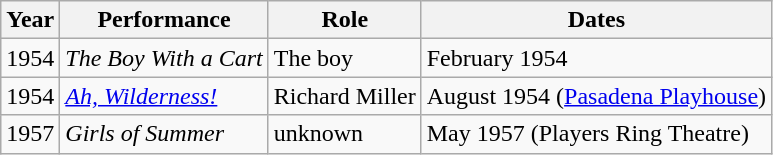<table class="wikitable sortable">
<tr>
<th>Year</th>
<th>Performance</th>
<th>Role</th>
<th>Dates</th>
</tr>
<tr>
<td>1954</td>
<td><em>The Boy With a Cart</em></td>
<td>The boy</td>
<td>February 1954</td>
</tr>
<tr>
<td>1954</td>
<td><em><a href='#'>Ah, Wilderness!</a></em></td>
<td>Richard Miller</td>
<td>August 1954 (<a href='#'>Pasadena Playhouse</a>)</td>
</tr>
<tr>
<td>1957</td>
<td><em>Girls of Summer</em></td>
<td>unknown</td>
<td>May 1957 (Players Ring Theatre)</td>
</tr>
</table>
